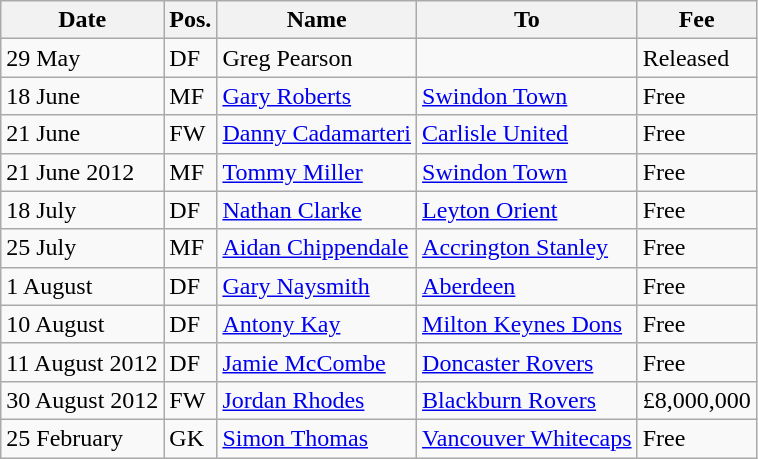<table class="wikitable">
<tr>
<th>Date</th>
<th>Pos.</th>
<th>Name</th>
<th>To</th>
<th>Fee</th>
</tr>
<tr>
<td>29 May</td>
<td>DF</td>
<td> Greg Pearson</td>
<td></td>
<td>Released</td>
</tr>
<tr>
<td>18 June</td>
<td>MF</td>
<td> <a href='#'>Gary Roberts</a></td>
<td> <a href='#'>Swindon Town</a></td>
<td>Free</td>
</tr>
<tr>
<td>21 June</td>
<td>FW</td>
<td> <a href='#'>Danny Cadamarteri</a></td>
<td> <a href='#'>Carlisle United</a></td>
<td>Free</td>
</tr>
<tr>
<td>21 June 2012</td>
<td>MF</td>
<td> <a href='#'>Tommy Miller</a></td>
<td> <a href='#'>Swindon Town</a></td>
<td>Free</td>
</tr>
<tr>
<td>18 July</td>
<td>DF</td>
<td> <a href='#'>Nathan Clarke</a></td>
<td> <a href='#'>Leyton Orient</a></td>
<td>Free</td>
</tr>
<tr>
<td>25 July</td>
<td>MF</td>
<td> <a href='#'>Aidan Chippendale</a></td>
<td> <a href='#'>Accrington Stanley</a></td>
<td>Free</td>
</tr>
<tr>
<td>1 August</td>
<td>DF</td>
<td> <a href='#'>Gary Naysmith</a></td>
<td> <a href='#'>Aberdeen</a></td>
<td>Free</td>
</tr>
<tr>
<td>10 August</td>
<td>DF</td>
<td> <a href='#'>Antony Kay</a></td>
<td> <a href='#'>Milton Keynes Dons</a></td>
<td>Free</td>
</tr>
<tr>
<td>11 August 2012</td>
<td>DF</td>
<td> <a href='#'>Jamie McCombe</a></td>
<td> <a href='#'>Doncaster Rovers</a></td>
<td>Free</td>
</tr>
<tr>
<td>30 August 2012</td>
<td>FW</td>
<td> <a href='#'>Jordan Rhodes</a></td>
<td> <a href='#'>Blackburn Rovers</a></td>
<td>£8,000,000</td>
</tr>
<tr>
<td>25 February</td>
<td>GK</td>
<td> <a href='#'>Simon Thomas</a></td>
<td> <a href='#'>Vancouver Whitecaps</a></td>
<td>Free</td>
</tr>
</table>
